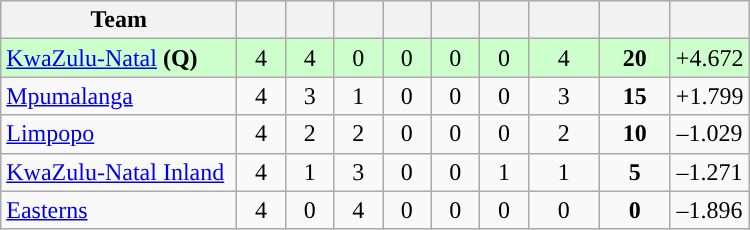<table class="wikitable" style="text-align:center">
<tr>
<th width="150">Team</th>
<th width="25"></th>
<th width="25"></th>
<th width="25"></th>
<th width="25"></th>
<th width="25"></th>
<th width="25"></th>
<th width="40"></th>
<th width="40"></th>
<th width="45"></th>
</tr>
<tr style="background:#cfc">
<td style="text-align:left"><a href='#'>KwaZulu-Natal</a> <strong>(Q)</strong></td>
<td>4</td>
<td>4</td>
<td>0</td>
<td>0</td>
<td>0</td>
<td>0</td>
<td>4</td>
<td><strong>20</strong></td>
<td>+4.672</td>
</tr>
<tr>
<td style="text-align:left"><a href='#'>Mpumalanga</a></td>
<td>4</td>
<td>3</td>
<td>1</td>
<td>0</td>
<td>0</td>
<td>0</td>
<td>3</td>
<td><strong>15</strong></td>
<td>+1.799</td>
</tr>
<tr>
<td style="text-align:left"><a href='#'>Limpopo</a></td>
<td>4</td>
<td>2</td>
<td>2</td>
<td>0</td>
<td>0</td>
<td>0</td>
<td>2</td>
<td><strong>10</strong></td>
<td>–1.029</td>
</tr>
<tr>
<td style="text-align:left"><a href='#'>KwaZulu-Natal Inland</a></td>
<td>4</td>
<td>1</td>
<td>3</td>
<td>0</td>
<td>0</td>
<td>1</td>
<td>1</td>
<td><strong>5</strong></td>
<td>–1.271</td>
</tr>
<tr>
<td style="text-align:left"><a href='#'>Easterns</a></td>
<td>4</td>
<td>0</td>
<td>4</td>
<td>0</td>
<td>0</td>
<td>0</td>
<td>0</td>
<td><strong>0</strong></td>
<td>–1.896</td>
</tr>
</table>
